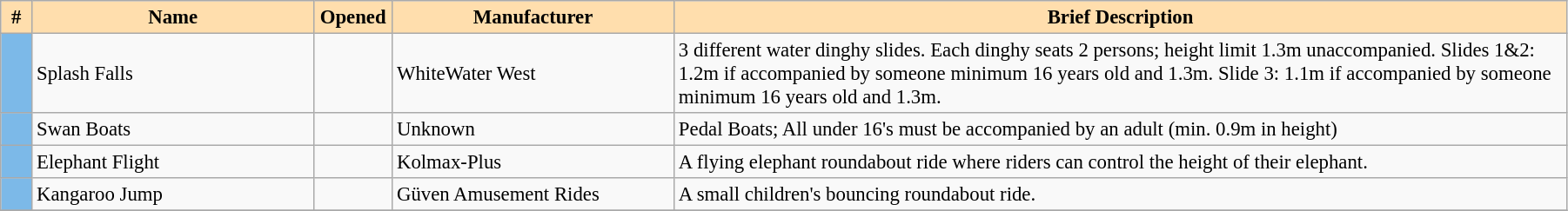<table class="wikitable" width=95% border=1 style="font-size: 95%">
<tr>
<th style="background:#ffdead" width=2%>#</th>
<th style="background:#ffdead" width=18%>Name</th>
<th style="background:#ffdead" width=5%>Opened</th>
<th style="background:#ffdead" width=18%>Manufacturer</th>
<th style="background:#ffdead" width=70%>Brief Description</th>
</tr>
<tr>
<td bgcolor="#7CB9E8" height="10px"></td>
<td>Splash Falls</td>
<td></td>
<td>WhiteWater West</td>
<td>3 different water dinghy slides. Each dinghy seats 2 persons; height limit 1.3m unaccompanied. Slides 1&2: 1.2m if accompanied by someone minimum 16 years old and 1.3m. Slide 3: 1.1m if accompanied by someone minimum 16 years old and 1.3m.</td>
</tr>
<tr>
<td bgcolor="#7CB9E8" height="10px"></td>
<td>Swan Boats</td>
<td></td>
<td>Unknown</td>
<td>Pedal Boats; All under 16's must be accompanied by an adult (min. 0.9m in height)</td>
</tr>
<tr>
<td bgcolor="#7CB9E8" height="10px"></td>
<td>Elephant Flight</td>
<td></td>
<td>Kolmax-Plus</td>
<td>A flying elephant roundabout ride where riders can control the height of their elephant.</td>
</tr>
<tr>
<td bgcolor="#7CB9E8" height="10px"></td>
<td>Kangaroo Jump</td>
<td></td>
<td>Güven Amusement Rides</td>
<td>A small children's bouncing roundabout ride.</td>
</tr>
<tr>
</tr>
</table>
